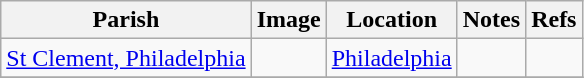<table class="wikitable sortable">
<tr>
<th>Parish</th>
<th>Image</th>
<th>Location</th>
<th>Notes</th>
<th>Refs</th>
</tr>
<tr>
<td><a href='#'>St Clement, Philadelphia</a></td>
<td></td>
<td><a href='#'>Philadelphia</a></td>
<td></td>
<td></td>
</tr>
<tr>
</tr>
</table>
